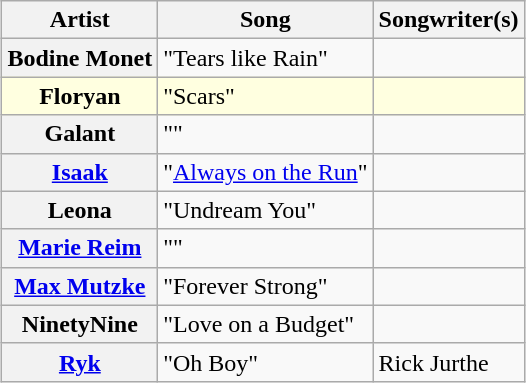<table class="sortable wikitable plainrowheaders" style="margin: 1em auto 1em auto; text-align:left">
<tr>
<th>Artist</th>
<th>Song</th>
<th class="unsortable">Songwriter(s)</th>
</tr>
<tr>
<th scope="row">Bodine Monet</th>
<td>"Tears like Rain"</td>
<td></td>
</tr>
<tr style="background:lightyellow">
<th scope="row" style="background:lightyellow">Floryan</th>
<td>"Scars"</td>
<td></td>
</tr>
<tr>
<th scope="row">Galant</th>
<td>""</td>
<td></td>
</tr>
<tr>
<th scope="row"><a href='#'>Isaak</a></th>
<td>"<a href='#'>Always on the Run</a>"</td>
<td></td>
</tr>
<tr>
<th scope="row">Leona</th>
<td>"Undream You"</td>
<td></td>
</tr>
<tr>
<th scope="row"><a href='#'>Marie Reim</a></th>
<td>""</td>
<td></td>
</tr>
<tr>
<th scope="row"><a href='#'>Max Mutzke</a></th>
<td>"Forever Strong"</td>
<td></td>
</tr>
<tr>
<th scope="row">NinetyNine</th>
<td>"Love on a Budget"</td>
<td></td>
</tr>
<tr>
<th scope="row"><a href='#'>Ryk</a></th>
<td>"Oh Boy"</td>
<td>Rick Jurthe</td>
</tr>
</table>
